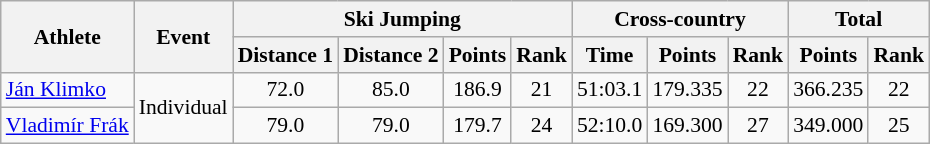<table class="wikitable" style="font-size:90%">
<tr>
<th rowspan="2">Athlete</th>
<th rowspan="2">Event</th>
<th colspan="4">Ski Jumping</th>
<th colspan="3">Cross-country</th>
<th colspan="2">Total</th>
</tr>
<tr>
<th>Distance 1</th>
<th>Distance 2</th>
<th>Points</th>
<th>Rank</th>
<th>Time</th>
<th>Points</th>
<th>Rank</th>
<th>Points</th>
<th>Rank</th>
</tr>
<tr>
<td><a href='#'>Ján Klimko</a></td>
<td rowspan="2">Individual</td>
<td align="center">72.0</td>
<td align="center">85.0</td>
<td align="center">186.9</td>
<td align="center">21</td>
<td align="center">51:03.1</td>
<td align="center">179.335</td>
<td align="center">22</td>
<td align="center">366.235</td>
<td align="center">22</td>
</tr>
<tr>
<td><a href='#'>Vladimír Frák</a></td>
<td align="center">79.0</td>
<td align="center">79.0</td>
<td align="center">179.7</td>
<td align="center">24</td>
<td align="center">52:10.0</td>
<td align="center">169.300</td>
<td align="center">27</td>
<td align="center">349.000</td>
<td align="center">25</td>
</tr>
</table>
